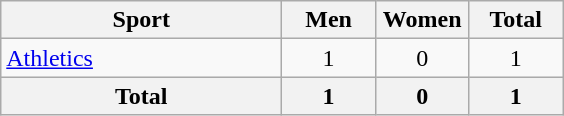<table class="wikitable sortable" style="text-align:center;">
<tr>
<th width=180>Sport</th>
<th width=55>Men</th>
<th width=55>Women</th>
<th width=55>Total</th>
</tr>
<tr>
<td align=left><a href='#'>Athletics</a></td>
<td>1</td>
<td>0</td>
<td>1</td>
</tr>
<tr>
<th>Total</th>
<th>1</th>
<th>0</th>
<th>1</th>
</tr>
</table>
